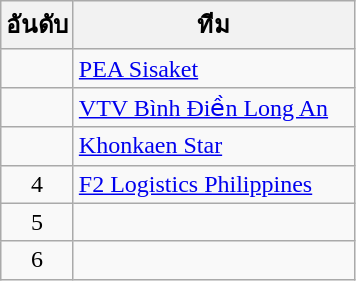<table class="wikitable" style="text-align: center;">
<tr>
<th width=40>อันดับ</th>
<th width=180>ทีม</th>
</tr>
<tr>
<td></td>
<td align="left"><a href='#'>PEA Sisaket</a></td>
</tr>
<tr>
<td></td>
<td align="left"> <a href='#'>VTV Bình Điền Long An</a></td>
</tr>
<tr>
<td></td>
<td align="left"><a href='#'>Khonkaen Star</a></td>
</tr>
<tr>
<td>4</td>
<td align="left"> <a href='#'>F2 Logistics Philippines</a></td>
</tr>
<tr>
<td>5</td>
<td align="left"></td>
</tr>
<tr>
<td>6</td>
<td align="left"></td>
</tr>
</table>
